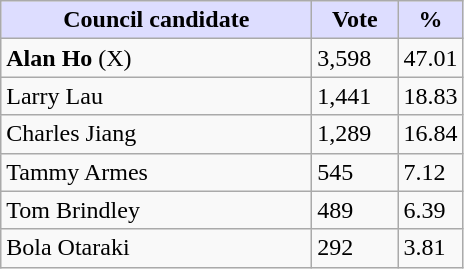<table class="wikitable">
<tr>
<th style="background:#ddf; width:200px;">Council candidate</th>
<th style="background:#ddf; width:50px;">Vote</th>
<th style="background:#ddf; width:30px;">%</th>
</tr>
<tr>
<td><strong>Alan Ho</strong> (X)</td>
<td>3,598</td>
<td>47.01</td>
</tr>
<tr>
<td>Larry Lau</td>
<td>1,441</td>
<td>18.83</td>
</tr>
<tr>
<td>Charles Jiang</td>
<td>1,289</td>
<td>16.84</td>
</tr>
<tr>
<td>Tammy Armes</td>
<td>545</td>
<td>7.12</td>
</tr>
<tr>
<td>Tom Brindley</td>
<td>489</td>
<td>6.39</td>
</tr>
<tr>
<td>Bola Otaraki</td>
<td>292</td>
<td>3.81</td>
</tr>
</table>
